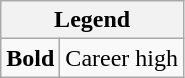<table class="wikitable">
<tr>
<th colspan="2">Legend</th>
</tr>
<tr>
<td><strong>Bold</strong></td>
<td>Career high</td>
</tr>
</table>
